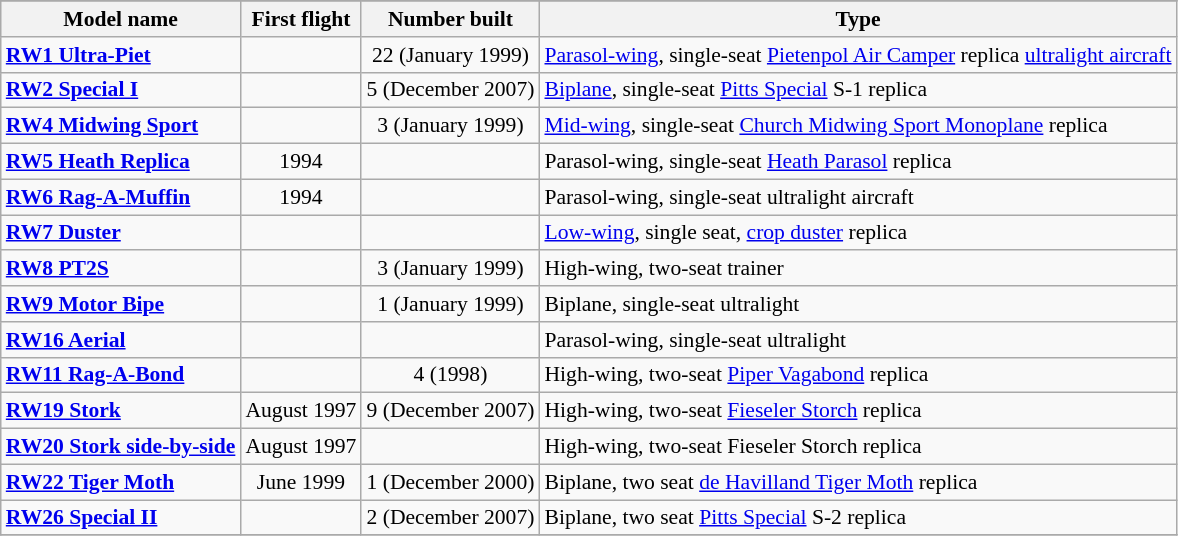<table class="wikitable" align=center style="font-size:90%;">
<tr>
</tr>
<tr style="background:#efefef;">
<th>Model name</th>
<th>First flight</th>
<th>Number built</th>
<th>Type</th>
</tr>
<tr>
<td align=left><strong><a href='#'>RW1 Ultra-Piet</a></strong></td>
<td align=center></td>
<td align=center>22 (January 1999)</td>
<td align=left><a href='#'>Parasol-wing</a>, single-seat <a href='#'>Pietenpol Air Camper</a> replica <a href='#'>ultralight aircraft</a></td>
</tr>
<tr>
<td align=left><strong><a href='#'>RW2 Special I</a></strong></td>
<td align=center></td>
<td align=center>5 (December 2007)</td>
<td align=left><a href='#'>Biplane</a>, single-seat <a href='#'>Pitts Special</a> S-1 replica</td>
</tr>
<tr>
<td align=left><strong><a href='#'>RW4 Midwing Sport</a></strong></td>
<td align=center></td>
<td align=center>3 (January 1999)</td>
<td align=left><a href='#'>Mid-wing</a>, single-seat <a href='#'>Church Midwing Sport Monoplane</a> replica</td>
</tr>
<tr>
<td align=left><strong><a href='#'>RW5 Heath Replica</a></strong></td>
<td align=center>1994</td>
<td align=center></td>
<td align=left>Parasol-wing, single-seat <a href='#'>Heath Parasol</a> replica</td>
</tr>
<tr>
<td align=left><strong><a href='#'>RW6 Rag-A-Muffin</a></strong></td>
<td align=center>1994</td>
<td align=center></td>
<td align=left>Parasol-wing, single-seat ultralight aircraft</td>
</tr>
<tr>
<td align=left><strong><a href='#'>RW7 Duster</a></strong></td>
<td align=center></td>
<td align=center></td>
<td align=left><a href='#'>Low-wing</a>, single seat, <a href='#'>crop duster</a> replica</td>
</tr>
<tr>
<td align=left><strong><a href='#'>RW8 PT2S</a></strong></td>
<td align=center></td>
<td align=center>3 (January 1999)</td>
<td align=left>High-wing, two-seat trainer</td>
</tr>
<tr>
<td align=left><strong><a href='#'>RW9 Motor Bipe</a></strong></td>
<td align=center></td>
<td align=center>1 (January 1999)</td>
<td align=left>Biplane, single-seat ultralight</td>
</tr>
<tr>
<td align=left><strong><a href='#'>RW16 Aerial</a></strong></td>
<td align=center></td>
<td align=center></td>
<td align=left>Parasol-wing, single-seat ultralight</td>
</tr>
<tr>
<td align=left><strong><a href='#'>RW11 Rag-A-Bond</a></strong></td>
<td align=center></td>
<td align=center>4 (1998)</td>
<td align=left>High-wing, two-seat <a href='#'>Piper Vagabond</a> replica</td>
</tr>
<tr>
<td align=left><strong><a href='#'>RW19 Stork</a></strong></td>
<td align=center>August 1997</td>
<td align=center>9 (December 2007)</td>
<td align=left>High-wing, two-seat <a href='#'>Fieseler Storch</a> replica</td>
</tr>
<tr>
<td align=left><strong><a href='#'>RW20 Stork side-by-side</a></strong></td>
<td align=center>August 1997</td>
<td align=center></td>
<td align=left>High-wing, two-seat Fieseler Storch replica</td>
</tr>
<tr>
<td align=left><strong><a href='#'>RW22 Tiger Moth</a></strong></td>
<td align=center>June 1999</td>
<td align=center>1 (December 2000)</td>
<td align=left>Biplane, two seat <a href='#'>de Havilland Tiger Moth</a> replica</td>
</tr>
<tr>
<td align=left><strong><a href='#'>RW26 Special II</a></strong></td>
<td align=center></td>
<td align=center>2 (December 2007)</td>
<td align=left>Biplane, two seat <a href='#'>Pitts Special</a> S-2 replica</td>
</tr>
<tr>
</tr>
</table>
